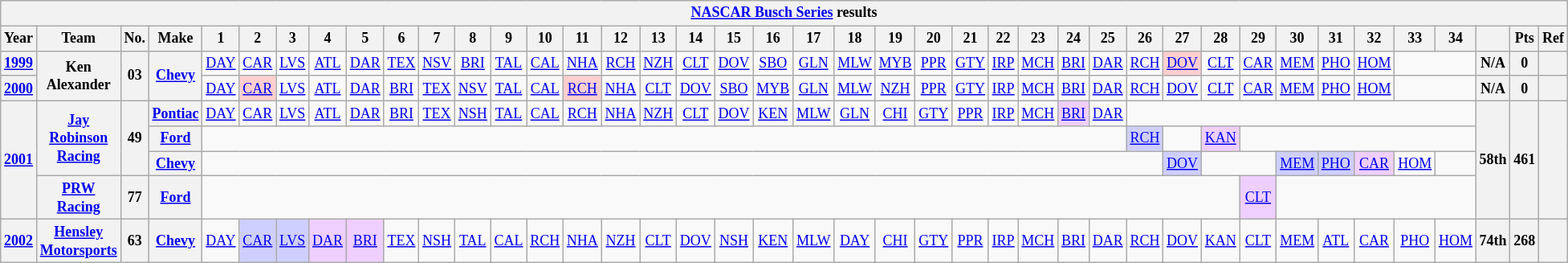<table class="wikitable" style="text-align:center; font-size:75%">
<tr>
<th colspan=41><a href='#'>NASCAR Busch Series</a> results</th>
</tr>
<tr>
<th>Year</th>
<th>Team</th>
<th>No.</th>
<th>Make</th>
<th>1</th>
<th>2</th>
<th>3</th>
<th>4</th>
<th>5</th>
<th>6</th>
<th>7</th>
<th>8</th>
<th>9</th>
<th>10</th>
<th>11</th>
<th>12</th>
<th>13</th>
<th>14</th>
<th>15</th>
<th>16</th>
<th>17</th>
<th>18</th>
<th>19</th>
<th>20</th>
<th>21</th>
<th>22</th>
<th>23</th>
<th>24</th>
<th>25</th>
<th>26</th>
<th>27</th>
<th>28</th>
<th>29</th>
<th>30</th>
<th>31</th>
<th>32</th>
<th>33</th>
<th>34</th>
<th></th>
<th>Pts</th>
<th>Ref</th>
</tr>
<tr>
<th><a href='#'>1999</a></th>
<th rowspan=2>Ken Alexander</th>
<th rowspan=2>03</th>
<th rowspan=2><a href='#'>Chevy</a></th>
<td><a href='#'>DAY</a></td>
<td><a href='#'>CAR</a></td>
<td><a href='#'>LVS</a></td>
<td><a href='#'>ATL</a></td>
<td><a href='#'>DAR</a></td>
<td><a href='#'>TEX</a></td>
<td><a href='#'>NSV</a></td>
<td><a href='#'>BRI</a></td>
<td><a href='#'>TAL</a></td>
<td><a href='#'>CAL</a></td>
<td><a href='#'>NHA</a></td>
<td><a href='#'>RCH</a></td>
<td><a href='#'>NZH</a></td>
<td><a href='#'>CLT</a></td>
<td><a href='#'>DOV</a></td>
<td><a href='#'>SBO</a></td>
<td><a href='#'>GLN</a></td>
<td><a href='#'>MLW</a></td>
<td><a href='#'>MYB</a></td>
<td><a href='#'>PPR</a></td>
<td><a href='#'>GTY</a></td>
<td><a href='#'>IRP</a></td>
<td><a href='#'>MCH</a></td>
<td><a href='#'>BRI</a></td>
<td><a href='#'>DAR</a></td>
<td><a href='#'>RCH</a></td>
<td style="background:#FFCFCF;"><a href='#'>DOV</a><br></td>
<td><a href='#'>CLT</a></td>
<td><a href='#'>CAR</a></td>
<td><a href='#'>MEM</a></td>
<td><a href='#'>PHO</a></td>
<td><a href='#'>HOM</a></td>
<td colspan=2></td>
<th>N/A</th>
<th>0</th>
<th></th>
</tr>
<tr>
<th><a href='#'>2000</a></th>
<td><a href='#'>DAY</a></td>
<td style="background:#FFCFCF;"><a href='#'>CAR</a><br></td>
<td><a href='#'>LVS</a></td>
<td><a href='#'>ATL</a></td>
<td><a href='#'>DAR</a></td>
<td><a href='#'>BRI</a></td>
<td><a href='#'>TEX</a></td>
<td><a href='#'>NSV</a></td>
<td><a href='#'>TAL</a></td>
<td><a href='#'>CAL</a></td>
<td style="background:#FFCFCF;"><a href='#'>RCH</a><br></td>
<td><a href='#'>NHA</a></td>
<td><a href='#'>CLT</a></td>
<td><a href='#'>DOV</a></td>
<td><a href='#'>SBO</a></td>
<td><a href='#'>MYB</a></td>
<td><a href='#'>GLN</a></td>
<td><a href='#'>MLW</a></td>
<td><a href='#'>NZH</a></td>
<td><a href='#'>PPR</a></td>
<td><a href='#'>GTY</a></td>
<td><a href='#'>IRP</a></td>
<td><a href='#'>MCH</a></td>
<td><a href='#'>BRI</a></td>
<td><a href='#'>DAR</a></td>
<td><a href='#'>RCH</a></td>
<td><a href='#'>DOV</a></td>
<td><a href='#'>CLT</a></td>
<td><a href='#'>CAR</a></td>
<td><a href='#'>MEM</a></td>
<td><a href='#'>PHO</a></td>
<td><a href='#'>HOM</a></td>
<td colspan=2></td>
<th>N/A</th>
<th>0</th>
<th></th>
</tr>
<tr>
<th rowspan=4><a href='#'>2001</a></th>
<th rowspan=3><a href='#'>Jay Robinson Racing</a></th>
<th rowspan=3>49</th>
<th><a href='#'>Pontiac</a></th>
<td><a href='#'>DAY</a></td>
<td><a href='#'>CAR</a></td>
<td><a href='#'>LVS</a></td>
<td><a href='#'>ATL</a></td>
<td><a href='#'>DAR</a></td>
<td><a href='#'>BRI</a></td>
<td><a href='#'>TEX</a></td>
<td><a href='#'>NSH</a></td>
<td><a href='#'>TAL</a></td>
<td><a href='#'>CAL</a></td>
<td><a href='#'>RCH</a></td>
<td><a href='#'>NHA</a></td>
<td><a href='#'>NZH</a></td>
<td><a href='#'>CLT</a></td>
<td><a href='#'>DOV</a></td>
<td><a href='#'>KEN</a></td>
<td><a href='#'>MLW</a></td>
<td><a href='#'>GLN</a></td>
<td><a href='#'>CHI</a></td>
<td><a href='#'>GTY</a></td>
<td><a href='#'>PPR</a></td>
<td><a href='#'>IRP</a></td>
<td><a href='#'>MCH</a></td>
<td style="background:#EFCFFF;"><a href='#'>BRI</a><br></td>
<td><a href='#'>DAR</a></td>
<td colspan=9></td>
<th rowspan=4>58th</th>
<th rowspan=4>461</th>
<th rowspan=4></th>
</tr>
<tr>
<th><a href='#'>Ford</a></th>
<td colspan=25></td>
<td style="background:#CFCFFF;"><a href='#'>RCH</a><br></td>
<td></td>
<td style="background:#EFCFFF;"><a href='#'>KAN</a><br></td>
<td colspan=6></td>
</tr>
<tr>
<th><a href='#'>Chevy</a></th>
<td colspan=26></td>
<td style="background:#CFCFFF;"><a href='#'>DOV</a><br></td>
<td colspan=2></td>
<td style="background:#CFCFFF;"><a href='#'>MEM</a><br></td>
<td style="background:#CFCFFF;"><a href='#'>PHO</a><br></td>
<td style="background:#EFCFFF;"><a href='#'>CAR</a><br></td>
<td><a href='#'>HOM</a></td>
<td></td>
</tr>
<tr>
<th><a href='#'>PRW Racing</a></th>
<th>77</th>
<th><a href='#'>Ford</a></th>
<td colspan=28></td>
<td style="background:#EFCFFF;"><a href='#'>CLT</a><br></td>
<td colspan=5></td>
</tr>
<tr>
<th><a href='#'>2002</a></th>
<th><a href='#'>Hensley Motorsports</a></th>
<th>63</th>
<th><a href='#'>Chevy</a></th>
<td><a href='#'>DAY</a></td>
<td style="background:#CFCFFF;"><a href='#'>CAR</a><br></td>
<td style="background:#CFCFFF;"><a href='#'>LVS</a><br></td>
<td style="background:#EFCFFF;"><a href='#'>DAR</a><br></td>
<td style="background:#EFCFFF;"><a href='#'>BRI</a><br></td>
<td><a href='#'>TEX</a></td>
<td><a href='#'>NSH</a></td>
<td><a href='#'>TAL</a></td>
<td><a href='#'>CAL</a></td>
<td><a href='#'>RCH</a></td>
<td><a href='#'>NHA</a></td>
<td><a href='#'>NZH</a></td>
<td><a href='#'>CLT</a></td>
<td><a href='#'>DOV</a></td>
<td><a href='#'>NSH</a></td>
<td><a href='#'>KEN</a></td>
<td><a href='#'>MLW</a></td>
<td><a href='#'>DAY</a></td>
<td><a href='#'>CHI</a></td>
<td><a href='#'>GTY</a></td>
<td><a href='#'>PPR</a></td>
<td><a href='#'>IRP</a></td>
<td><a href='#'>MCH</a></td>
<td><a href='#'>BRI</a></td>
<td><a href='#'>DAR</a></td>
<td><a href='#'>RCH</a></td>
<td><a href='#'>DOV</a></td>
<td><a href='#'>KAN</a></td>
<td><a href='#'>CLT</a></td>
<td><a href='#'>MEM</a></td>
<td><a href='#'>ATL</a></td>
<td><a href='#'>CAR</a></td>
<td><a href='#'>PHO</a></td>
<td><a href='#'>HOM</a></td>
<th>74th</th>
<th>268</th>
<th></th>
</tr>
</table>
